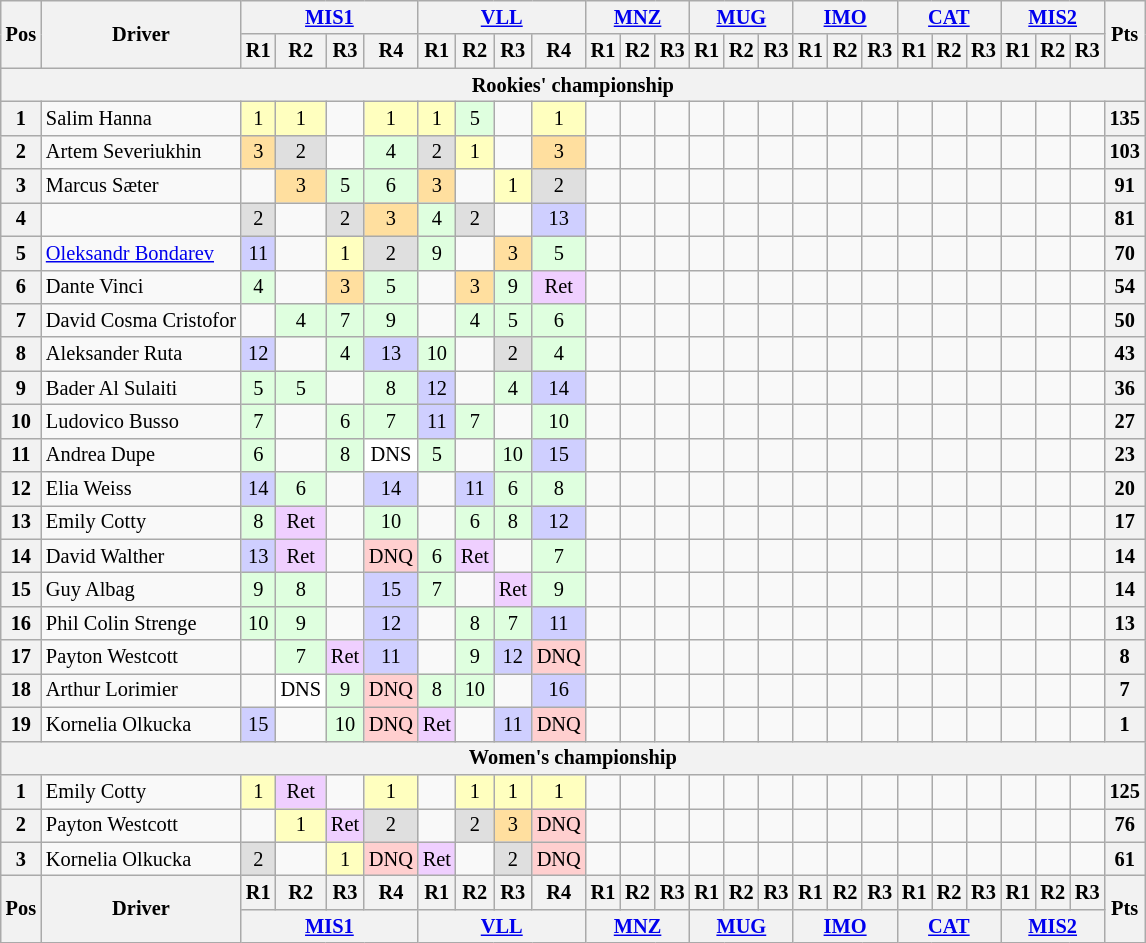<table class="wikitable" style="font-size: 85%; text-align:center">
<tr>
<th rowspan=2>Pos</th>
<th rowspan=2>Driver</th>
<th colspan=4><a href='#'>MIS1</a><br></th>
<th colspan=4><a href='#'>VLL</a><br></th>
<th colspan=3><a href='#'>MNZ</a><br></th>
<th colspan=3><a href='#'>MUG</a><br></th>
<th colspan=3><a href='#'>IMO</a><br></th>
<th colspan=3><a href='#'>CAT</a><br></th>
<th colspan=3><a href='#'>MIS2</a><br></th>
<th rowspan=2>Pts</th>
</tr>
<tr>
<th>R1</th>
<th>R2</th>
<th>R3</th>
<th>R4</th>
<th>R1</th>
<th>R2</th>
<th>R3</th>
<th>R4</th>
<th>R1</th>
<th>R2</th>
<th>R3</th>
<th>R1</th>
<th>R2</th>
<th>R3</th>
<th>R1</th>
<th>R2</th>
<th>R3</th>
<th>R1</th>
<th>R2</th>
<th>R3</th>
<th>R1</th>
<th>R2</th>
<th>R3</th>
</tr>
<tr>
<th colspan=26>Rookies' championship</th>
</tr>
<tr>
<th>1</th>
<td style="text-align:left"> Salim Hanna</td>
<td style="background:#ffffbf">1</td>
<td style="background:#ffffbf">1</td>
<td></td>
<td style="background:#ffffbf">1</td>
<td style="background:#ffffbf">1</td>
<td style="background:#dfffdf">5</td>
<td></td>
<td style="background:#ffffbf">1</td>
<td></td>
<td></td>
<td></td>
<td></td>
<td></td>
<td></td>
<td></td>
<td></td>
<td></td>
<td></td>
<td></td>
<td></td>
<td></td>
<td></td>
<td></td>
<th>135</th>
</tr>
<tr>
<th>2</th>
<td style="text-align:left"> Artem Severiukhin</td>
<td style="background:#ffdf9f">3</td>
<td style="background:#dfdfdf">2</td>
<td></td>
<td style="background:#dfffdf">4</td>
<td style="background:#dfdfdf">2</td>
<td style="background:#ffffbf">1</td>
<td></td>
<td style="background:#ffdf9f">3</td>
<td></td>
<td></td>
<td></td>
<td></td>
<td></td>
<td></td>
<td></td>
<td></td>
<td></td>
<td></td>
<td></td>
<td></td>
<td></td>
<td></td>
<td></td>
<th>103</th>
</tr>
<tr>
<th>3</th>
<td style="text-align:left"> Marcus Sæter</td>
<td></td>
<td style="background:#ffdf9f">3</td>
<td style="background:#dfffdf">5</td>
<td style="background:#dfffdf">6</td>
<td style="background:#ffdf9f">3</td>
<td></td>
<td style="background:#ffffbf">1</td>
<td style="background:#dfdfdf">2</td>
<td></td>
<td></td>
<td></td>
<td></td>
<td></td>
<td></td>
<td></td>
<td></td>
<td></td>
<td></td>
<td></td>
<td></td>
<td></td>
<td></td>
<td></td>
<th>91</th>
</tr>
<tr>
<th>4</th>
<td style="text-align:left"> </td>
<td style="background:#dfdfdf">2</td>
<td></td>
<td style="background:#dfdfdf">2</td>
<td style="background:#ffdf9f">3</td>
<td style="background:#dfffdf">4</td>
<td style="background:#dfdfdf">2</td>
<td></td>
<td style="background:#cfcfff">13</td>
<td></td>
<td></td>
<td></td>
<td></td>
<td></td>
<td></td>
<td></td>
<td></td>
<td></td>
<td></td>
<td></td>
<td></td>
<td></td>
<td></td>
<td></td>
<th>81</th>
</tr>
<tr>
<th>5</th>
<td style="text-align:left"> <a href='#'>Oleksandr Bondarev</a></td>
<td style="background:#cfcfff">11</td>
<td></td>
<td style="background:#ffffbf">1</td>
<td style="background:#dfdfdf">2</td>
<td style="background:#dfffdf">9</td>
<td></td>
<td style="background:#ffdf9f">3</td>
<td style="background:#dfffdf">5</td>
<td></td>
<td></td>
<td></td>
<td></td>
<td></td>
<td></td>
<td></td>
<td></td>
<td></td>
<td></td>
<td></td>
<td></td>
<td></td>
<td></td>
<td></td>
<th>70</th>
</tr>
<tr>
<th>6</th>
<td style="text-align:left"> Dante Vinci</td>
<td style="background:#dfffdf">4</td>
<td></td>
<td style="background:#ffdf9f">3</td>
<td style="background:#dfffdf">5</td>
<td></td>
<td style="background:#ffdf9f">3</td>
<td style="background:#dfffdf">9</td>
<td style="background:#efcfff">Ret</td>
<td></td>
<td></td>
<td></td>
<td></td>
<td></td>
<td></td>
<td></td>
<td></td>
<td></td>
<td></td>
<td></td>
<td></td>
<td></td>
<td></td>
<td></td>
<th>54</th>
</tr>
<tr>
<th>7</th>
<td style="text-align:left" nowrap=""> David Cosma Cristofor</td>
<td></td>
<td style="background:#dfffdf">4</td>
<td style="background:#dfffdf">7</td>
<td style="background:#dfffdf">9</td>
<td></td>
<td style="background:#dfffdf">4</td>
<td style="background:#dfffdf">5</td>
<td style="background:#dfffdf">6</td>
<td></td>
<td></td>
<td></td>
<td></td>
<td></td>
<td></td>
<td></td>
<td></td>
<td></td>
<td></td>
<td></td>
<td></td>
<td></td>
<td></td>
<td></td>
<th>50</th>
</tr>
<tr>
<th>8</th>
<td style="text-align:left"> Aleksander Ruta</td>
<td style="background:#cfcfff">12</td>
<td></td>
<td style="background:#dfffdf">4</td>
<td style="background:#cfcfff">13</td>
<td style="background:#dfffdf">10</td>
<td></td>
<td style="background:#dfdfdf">2</td>
<td style="background:#dfffdf">4</td>
<td></td>
<td></td>
<td></td>
<td></td>
<td></td>
<td></td>
<td></td>
<td></td>
<td></td>
<td></td>
<td></td>
<td></td>
<td></td>
<td></td>
<td></td>
<th>43</th>
</tr>
<tr>
<th>9</th>
<td style="text-align:left"> Bader Al Sulaiti</td>
<td style="background:#dfffdf">5</td>
<td style="background:#dfffdf">5</td>
<td></td>
<td style="background:#dfffdf">8</td>
<td style="background:#cfcfff">12</td>
<td></td>
<td style="background:#dfffdf">4</td>
<td style="background:#cfcfff">14</td>
<td></td>
<td></td>
<td></td>
<td></td>
<td></td>
<td></td>
<td></td>
<td></td>
<td></td>
<td></td>
<td></td>
<td></td>
<td></td>
<td></td>
<td></td>
<th>36</th>
</tr>
<tr>
<th>10</th>
<td style="text-align:left"> Ludovico Busso</td>
<td style="background:#dfffdf">7</td>
<td></td>
<td style="background:#dfffdf">6</td>
<td style="background:#dfffdf">7</td>
<td style="background:#cfcfff">11</td>
<td style="background:#dfffdf">7</td>
<td></td>
<td style="background:#dfffdf">10</td>
<td></td>
<td></td>
<td></td>
<td></td>
<td></td>
<td></td>
<td></td>
<td></td>
<td></td>
<td></td>
<td></td>
<td></td>
<td></td>
<td></td>
<td></td>
<th>27</th>
</tr>
<tr>
<th>11</th>
<td style="text-align:left"> Andrea Dupe</td>
<td style="background:#dfffdf">6</td>
<td></td>
<td style="background:#dfffdf">8</td>
<td style="background:#ffffff">DNS</td>
<td style="background:#dfffdf">5</td>
<td></td>
<td style="background:#dfffdf">10</td>
<td style="background:#cfcfff">15</td>
<td></td>
<td></td>
<td></td>
<td></td>
<td></td>
<td></td>
<td></td>
<td></td>
<td></td>
<td></td>
<td></td>
<td></td>
<td></td>
<td></td>
<td></td>
<th>23</th>
</tr>
<tr>
<th>12</th>
<td style="text-align:left"> Elia Weiss</td>
<td style="background:#cfcfff">14</td>
<td style="background:#dfffdf">6</td>
<td></td>
<td style="background:#cfcfff">14</td>
<td></td>
<td style="background:#cfcfff">11</td>
<td style="background:#dfffdf">6</td>
<td style="background:#dfffdf">8</td>
<td></td>
<td></td>
<td></td>
<td></td>
<td></td>
<td></td>
<td></td>
<td></td>
<td></td>
<td></td>
<td></td>
<td></td>
<td></td>
<td></td>
<td></td>
<th>20</th>
</tr>
<tr>
<th>13</th>
<td style="text-align:left"> Emily Cotty</td>
<td style="background:#dfffdf">8</td>
<td style="background:#efcfff">Ret</td>
<td></td>
<td style="background:#dfffdf">10</td>
<td></td>
<td style="background:#dfffdf">6</td>
<td style="background:#dfffdf">8</td>
<td style="background:#cfcfff">12</td>
<td></td>
<td></td>
<td></td>
<td></td>
<td></td>
<td></td>
<td></td>
<td></td>
<td></td>
<td></td>
<td></td>
<td></td>
<td></td>
<td></td>
<td></td>
<th>17</th>
</tr>
<tr>
<th>14</th>
<td style="text-align:left"> David Walther</td>
<td style="background:#cfcfff">13</td>
<td style="background:#efcfff">Ret</td>
<td></td>
<td style="background:#FFCFCF">DNQ</td>
<td style="background:#dfffdf">6</td>
<td style="background:#efcfff">Ret</td>
<td></td>
<td style="background:#dfffdf">7</td>
<td></td>
<td></td>
<td></td>
<td></td>
<td></td>
<td></td>
<td></td>
<td></td>
<td></td>
<td></td>
<td></td>
<td></td>
<td></td>
<td></td>
<td></td>
<th>14</th>
</tr>
<tr>
<th>15</th>
<td style="text-align:left"> Guy Albag</td>
<td style="background:#dfffdf">9</td>
<td style="background:#dfffdf">8</td>
<td></td>
<td style="background:#cfcfff">15</td>
<td style="background:#dfffdf">7</td>
<td></td>
<td style="background:#efcfff">Ret</td>
<td style="background:#dfffdf">9</td>
<td></td>
<td></td>
<td></td>
<td></td>
<td></td>
<td></td>
<td></td>
<td></td>
<td></td>
<td></td>
<td></td>
<td></td>
<td></td>
<td></td>
<td></td>
<th>14</th>
</tr>
<tr>
<th>16</th>
<td style="text-align:left"> Phil Colin Strenge</td>
<td style="background:#dfffdf">10</td>
<td style="background:#dfffdf">9</td>
<td></td>
<td style="background:#cfcfff">12</td>
<td></td>
<td style="background:#dfffdf">8</td>
<td style="background:#dfffdf">7</td>
<td style="background:#cfcfff">11</td>
<td></td>
<td></td>
<td></td>
<td></td>
<td></td>
<td></td>
<td></td>
<td></td>
<td></td>
<td></td>
<td></td>
<td></td>
<td></td>
<td></td>
<td></td>
<th>13</th>
</tr>
<tr>
<th>17</th>
<td style="text-align:left"> Payton Westcott</td>
<td></td>
<td style="background:#dfffdf">7</td>
<td style="background:#efcfff">Ret</td>
<td style="background:#cfcfff">11</td>
<td></td>
<td style="background:#dfffdf">9</td>
<td style="background:#cfcfff">12</td>
<td style="background:#FFCFCF">DNQ</td>
<td></td>
<td></td>
<td></td>
<td></td>
<td></td>
<td></td>
<td></td>
<td></td>
<td></td>
<td></td>
<td></td>
<td></td>
<td></td>
<td></td>
<td></td>
<th>8</th>
</tr>
<tr>
<th>18</th>
<td style="text-align:left"> Arthur Lorimier</td>
<td></td>
<td style="background:#ffffff">DNS</td>
<td style="background:#dfffdf">9</td>
<td style="background:#FFCFCF">DNQ</td>
<td style="background:#dfffdf">8</td>
<td style="background:#dfffdf">10</td>
<td></td>
<td style="background:#cfcfff">16</td>
<td></td>
<td></td>
<td></td>
<td></td>
<td></td>
<td></td>
<td></td>
<td></td>
<td></td>
<td></td>
<td></td>
<td></td>
<td></td>
<td></td>
<td></td>
<th>7</th>
</tr>
<tr>
<th>19</th>
<td style="text-align:left"> Kornelia Olkucka</td>
<td style="background:#cfcfff">15</td>
<td></td>
<td style="background:#dfffdf">10</td>
<td style="background:#FFCFCF">DNQ</td>
<td style="background:#efcfff">Ret</td>
<td></td>
<td style="background:#cfcfff">11</td>
<td style="background:#FFCFCF">DNQ</td>
<td></td>
<td></td>
<td></td>
<td></td>
<td></td>
<td></td>
<td></td>
<td></td>
<td></td>
<td></td>
<td></td>
<td></td>
<td></td>
<td></td>
<td></td>
<th>1</th>
</tr>
<tr>
<th colspan=26>Women's championship</th>
</tr>
<tr>
<th>1</th>
<td style="text-align:left"> Emily Cotty</td>
<td style="background:#FFFFBF">1</td>
<td style="background:#efcfff">Ret</td>
<td></td>
<td style="background:#FFFFBF">1</td>
<td></td>
<td style="background:#ffffbf">1</td>
<td style="background:#FFFFBF">1</td>
<td style="background:#ffffbf">1</td>
<td></td>
<td></td>
<td></td>
<td></td>
<td></td>
<td></td>
<td></td>
<td></td>
<td></td>
<td></td>
<td></td>
<td></td>
<td></td>
<td></td>
<td></td>
<th>125</th>
</tr>
<tr>
<th>2</th>
<td style="text-align:left"> Payton Westcott</td>
<td></td>
<td style="background:#FFFFBF">1</td>
<td style="background:#efcfff">Ret</td>
<td style="background:#DFDFDF">2</td>
<td></td>
<td style="background:#dfdfdf">2</td>
<td style="background:#ffdf9f">3</td>
<td style="background:#FFCFCF">DNQ</td>
<td></td>
<td></td>
<td></td>
<td></td>
<td></td>
<td></td>
<td></td>
<td></td>
<td></td>
<td></td>
<td></td>
<td></td>
<td></td>
<td></td>
<td></td>
<th>76</th>
</tr>
<tr>
<th>3</th>
<td style="text-align:left"> Kornelia Olkucka</td>
<td style="background:#DFDFDF">2</td>
<td></td>
<td style="background:#FFFFBF">1</td>
<td style="background:#FFCFCF">DNQ</td>
<td style="background:#efcfff">Ret</td>
<td></td>
<td style="background:#dfdfdf">2</td>
<td style="background:#FFCFCF">DNQ</td>
<td></td>
<td></td>
<td></td>
<td></td>
<td></td>
<td></td>
<td></td>
<td></td>
<td></td>
<td></td>
<td></td>
<td></td>
<td></td>
<td></td>
<td></td>
<th>61</th>
</tr>
<tr>
<th rowspan=2>Pos</th>
<th rowspan=2>Driver</th>
<th>R1</th>
<th>R2</th>
<th>R3</th>
<th>R4</th>
<th>R1</th>
<th>R2</th>
<th>R3</th>
<th>R4</th>
<th>R1</th>
<th>R2</th>
<th>R3</th>
<th>R1</th>
<th>R2</th>
<th>R3</th>
<th>R1</th>
<th>R2</th>
<th>R3</th>
<th>R1</th>
<th>R2</th>
<th>R3</th>
<th>R1</th>
<th>R2</th>
<th>R3</th>
<th rowspan=2>Pts</th>
</tr>
<tr>
<th colspan=4><a href='#'>MIS1</a><br></th>
<th colspan=4><a href='#'>VLL</a><br></th>
<th colspan=3><a href='#'>MNZ</a><br></th>
<th colspan=3><a href='#'>MUG</a><br></th>
<th colspan=3><a href='#'>IMO</a><br></th>
<th colspan=3><a href='#'>CAT</a><br></th>
<th colspan=3><a href='#'>MIS2</a><br></th>
</tr>
</table>
